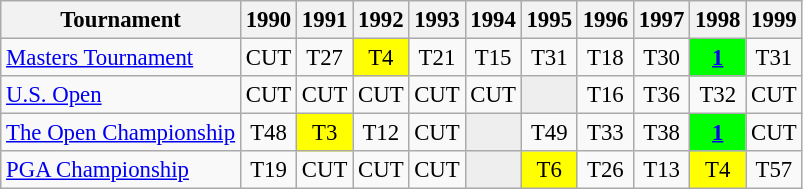<table class="wikitable" style="font-size:95%;text-align:center;">
<tr>
<th>Tournament</th>
<th>1990</th>
<th>1991</th>
<th>1992</th>
<th>1993</th>
<th>1994</th>
<th>1995</th>
<th>1996</th>
<th>1997</th>
<th>1998</th>
<th>1999</th>
</tr>
<tr>
<td align=left><a href='#'>Masters Tournament</a></td>
<td>CUT</td>
<td>T27</td>
<td style="background:yellow;">T4</td>
<td>T21</td>
<td>T15</td>
<td>T31</td>
<td>T18</td>
<td>T30</td>
<td style="background:lime;"><strong><a href='#'>1</a></strong></td>
<td>T31</td>
</tr>
<tr>
<td align=left><a href='#'>U.S. Open</a></td>
<td>CUT</td>
<td>CUT</td>
<td>CUT</td>
<td>CUT</td>
<td>CUT</td>
<td style="background:#eeeeee;"></td>
<td>T16</td>
<td>T36</td>
<td>T32</td>
<td>CUT</td>
</tr>
<tr>
<td align=left><a href='#'>The Open Championship</a></td>
<td>T48</td>
<td style="background:yellow;">T3</td>
<td>T12</td>
<td>CUT</td>
<td style="background:#eeeeee;"></td>
<td>T49</td>
<td>T33</td>
<td>T38</td>
<td style="background:lime;"><strong><a href='#'>1</a></strong></td>
<td>CUT</td>
</tr>
<tr>
<td align=left><a href='#'>PGA Championship</a></td>
<td>T19</td>
<td>CUT</td>
<td>CUT</td>
<td>CUT</td>
<td style="background:#eeeeee;"></td>
<td style="background:yellow;">T6</td>
<td>T26</td>
<td>T13</td>
<td style="background:yellow;">T4</td>
<td>T57</td>
</tr>
</table>
